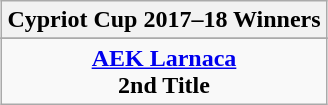<table class="wikitable" style="text-align:center;margin: 0 auto;">
<tr>
<th>Cypriot Cup 2017–18 Winners</th>
</tr>
<tr>
</tr>
<tr>
</tr>
<tr>
<td><strong><a href='#'>AEK Larnaca</a></strong><br><strong>2nd Title</strong></td>
</tr>
</table>
